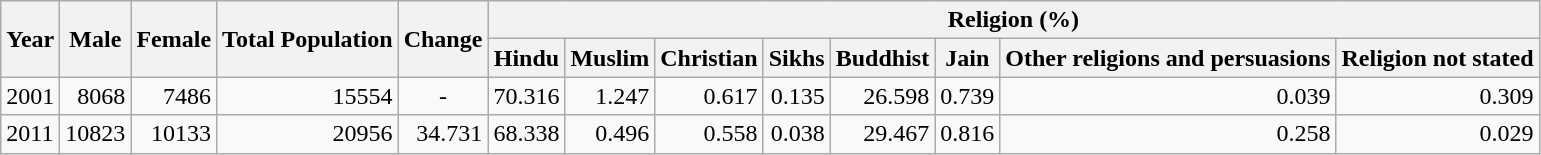<table class="wikitable">
<tr>
<th rowspan="2">Year</th>
<th rowspan="2">Male</th>
<th rowspan="2">Female</th>
<th rowspan="2">Total Population</th>
<th rowspan="2">Change</th>
<th colspan="8">Religion (%)</th>
</tr>
<tr>
<th>Hindu</th>
<th>Muslim</th>
<th>Christian</th>
<th>Sikhs</th>
<th>Buddhist</th>
<th>Jain</th>
<th>Other religions and persuasions</th>
<th>Religion not stated</th>
</tr>
<tr>
<td>2001</td>
<td style="text-align:right;">8068</td>
<td style="text-align:right;">7486</td>
<td style="text-align:right;">15554</td>
<td style="text-align:center;">-</td>
<td style="text-align:right;">70.316</td>
<td style="text-align:right;">1.247</td>
<td style="text-align:right;">0.617</td>
<td style="text-align:right;">0.135</td>
<td style="text-align:right;">26.598</td>
<td style="text-align:right;">0.739</td>
<td style="text-align:right;">0.039</td>
<td style="text-align:right;">0.309</td>
</tr>
<tr>
<td>2011</td>
<td style="text-align:right;">10823</td>
<td style="text-align:right;">10133</td>
<td style="text-align:right;">20956</td>
<td style="text-align:right;">34.731</td>
<td style="text-align:right;">68.338</td>
<td style="text-align:right;">0.496</td>
<td style="text-align:right;">0.558</td>
<td style="text-align:right;">0.038</td>
<td style="text-align:right;">29.467</td>
<td style="text-align:right;">0.816</td>
<td style="text-align:right;">0.258</td>
<td style="text-align:right;">0.029</td>
</tr>
</table>
